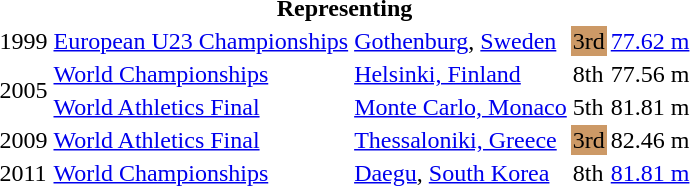<table>
<tr>
<th colspan="5">Representing </th>
</tr>
<tr>
<td>1999</td>
<td><a href='#'>European U23 Championships</a></td>
<td><a href='#'>Gothenburg</a>, <a href='#'>Sweden</a></td>
<td bgcolor="cc9966">3rd</td>
<td><a href='#'>77.62 m</a></td>
</tr>
<tr>
<td rowspan=2>2005</td>
<td><a href='#'>World Championships</a></td>
<td><a href='#'>Helsinki, Finland</a></td>
<td>8th</td>
<td>77.56 m</td>
</tr>
<tr>
<td><a href='#'>World Athletics Final</a></td>
<td><a href='#'>Monte Carlo, Monaco</a></td>
<td>5th</td>
<td>81.81 m</td>
</tr>
<tr>
<td>2009</td>
<td><a href='#'>World Athletics Final</a></td>
<td><a href='#'>Thessaloniki, Greece</a></td>
<td bgcolor="cc9966">3rd</td>
<td>82.46 m</td>
</tr>
<tr>
<td>2011</td>
<td><a href='#'>World Championships</a></td>
<td><a href='#'>Daegu</a>, <a href='#'>South Korea</a></td>
<td>8th</td>
<td><a href='#'>81.81 m</a></td>
</tr>
</table>
